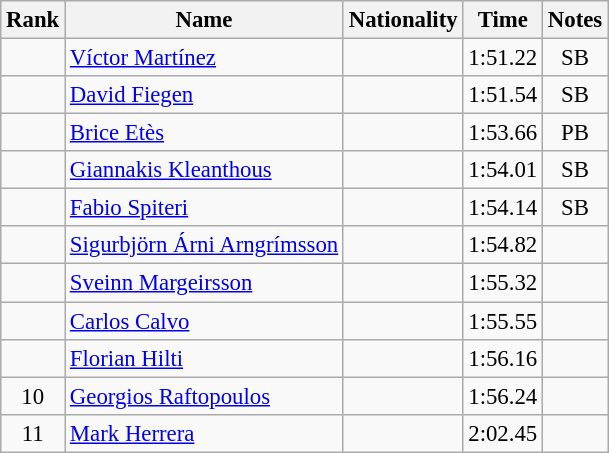<table class="wikitable sortable" style="text-align:center; font-size:95%">
<tr>
<th>Rank</th>
<th>Name</th>
<th>Nationality</th>
<th>Time</th>
<th>Notes</th>
</tr>
<tr>
<td></td>
<td align=left><a href='#'>Víctor Martínez</a></td>
<td align=left></td>
<td>1:51.22</td>
<td>SB</td>
</tr>
<tr>
<td></td>
<td align=left><a href='#'>David Fiegen</a></td>
<td align=left></td>
<td>1:51.54</td>
<td>SB</td>
</tr>
<tr>
<td></td>
<td align=left><a href='#'>Brice Etès</a></td>
<td align=left></td>
<td>1:53.66</td>
<td>PB</td>
</tr>
<tr>
<td></td>
<td align=left><a href='#'>Giannakis Kleanthous</a></td>
<td align=left></td>
<td>1:54.01</td>
<td>SB</td>
</tr>
<tr>
<td></td>
<td align=left><a href='#'>Fabio Spiteri</a></td>
<td align=left></td>
<td>1:54.14</td>
<td>SB</td>
</tr>
<tr>
<td></td>
<td align=left><a href='#'>Sigurbjörn Árni Arngrímsson</a></td>
<td align=left></td>
<td>1:54.82</td>
<td></td>
</tr>
<tr>
<td></td>
<td align=left><a href='#'>Sveinn Margeirsson</a></td>
<td align=left></td>
<td>1:55.32</td>
<td></td>
</tr>
<tr>
<td></td>
<td align=left><a href='#'>Carlos Calvo</a></td>
<td align=left></td>
<td>1:55.55</td>
<td></td>
</tr>
<tr>
<td></td>
<td align=left><a href='#'>Florian Hilti</a></td>
<td align=left></td>
<td>1:56.16</td>
<td></td>
</tr>
<tr>
<td>10</td>
<td align=left><a href='#'>Georgios Raftopoulos</a></td>
<td align=left></td>
<td>1:56.24</td>
<td></td>
</tr>
<tr>
<td>11</td>
<td align=left><a href='#'>Mark Herrera</a></td>
<td align=left></td>
<td>2:02.45</td>
<td></td>
</tr>
</table>
